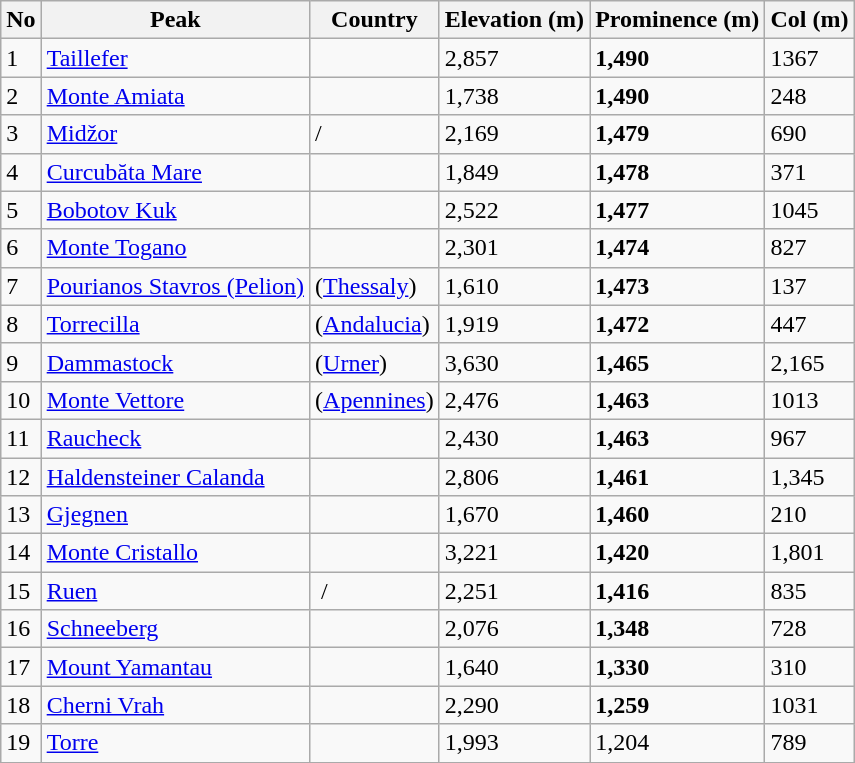<table class="wikitable sortable">
<tr>
<th>No</th>
<th>Peak</th>
<th>Country</th>
<th>Elevation (m)</th>
<th>Prominence (m)</th>
<th>Col (m)</th>
</tr>
<tr>
<td>1</td>
<td><a href='#'>Taillefer</a></td>
<td></td>
<td>2,857</td>
<td><strong>1,490</strong></td>
<td>1367</td>
</tr>
<tr>
<td>2</td>
<td><a href='#'>Monte Amiata</a></td>
<td></td>
<td>1,738</td>
<td><strong>1,490</strong></td>
<td>248</td>
</tr>
<tr>
<td>3</td>
<td><a href='#'>Midžor</a></td>
<td>/</td>
<td>2,169</td>
<td><strong>1,479</strong></td>
<td>690</td>
</tr>
<tr>
<td>4</td>
<td><a href='#'>Curcubăta Mare</a></td>
<td></td>
<td>1,849</td>
<td><strong>1,478</strong></td>
<td>371</td>
</tr>
<tr>
<td>5</td>
<td><a href='#'>Bobotov Kuk</a></td>
<td></td>
<td>2,522</td>
<td><strong>1,477</strong></td>
<td>1045</td>
</tr>
<tr>
<td>6</td>
<td><a href='#'>Monte Togano</a></td>
<td></td>
<td>2,301</td>
<td><strong>1,474</strong></td>
<td>827</td>
</tr>
<tr>
<td>7</td>
<td><a href='#'>Pourianos Stavros (Pelion)</a></td>
<td> (<a href='#'>Thessaly</a>)</td>
<td>1,610</td>
<td><strong>1,473</strong></td>
<td>137</td>
</tr>
<tr>
<td>8</td>
<td><a href='#'>Torrecilla</a></td>
<td> (<a href='#'>Andalucia</a>)</td>
<td>1,919</td>
<td><strong>1,472</strong></td>
<td>447</td>
</tr>
<tr>
<td>9</td>
<td><a href='#'>Dammastock</a></td>
<td> (<a href='#'>Urner</a>)</td>
<td>3,630</td>
<td><strong>1,465</strong></td>
<td>2,165</td>
</tr>
<tr>
<td>10</td>
<td><a href='#'>Monte Vettore</a></td>
<td> (<a href='#'>Apennines</a>)</td>
<td>2,476</td>
<td><strong>1,463</strong></td>
<td>1013</td>
</tr>
<tr>
<td>11</td>
<td><a href='#'>Raucheck</a></td>
<td></td>
<td>2,430</td>
<td><strong>1,463</strong></td>
<td>967</td>
</tr>
<tr>
<td>12</td>
<td><a href='#'>Haldensteiner Calanda</a></td>
<td></td>
<td>2,806</td>
<td><strong>1,461</strong></td>
<td>1,345</td>
</tr>
<tr>
<td>13</td>
<td><a href='#'>Gjegnen</a></td>
<td></td>
<td>1,670</td>
<td><strong>1,460</strong></td>
<td>210</td>
</tr>
<tr>
<td>14</td>
<td><a href='#'>Monte Cristallo</a></td>
<td></td>
<td>3,221</td>
<td><strong>1,420</strong></td>
<td>1,801</td>
</tr>
<tr>
<td>15</td>
<td><a href='#'>Ruen</a></td>
<td> / </td>
<td>2,251</td>
<td><strong>1,416</strong></td>
<td>835</td>
</tr>
<tr>
<td>16</td>
<td><a href='#'>Schneeberg</a></td>
<td></td>
<td>2,076</td>
<td><strong>1,348</strong></td>
<td>728</td>
</tr>
<tr>
<td>17</td>
<td><a href='#'>Mount Yamantau</a></td>
<td></td>
<td>1,640</td>
<td><strong>1,330</strong></td>
<td>310</td>
</tr>
<tr>
<td>18</td>
<td><a href='#'>Cherni Vrah</a></td>
<td></td>
<td>2,290</td>
<td><strong>1,259</strong></td>
<td>1031</td>
</tr>
<tr>
<td>19</td>
<td><a href='#'>Torre</a></td>
<td></td>
<td>1,993</td>
<td>1,204</td>
<td>789</td>
</tr>
<tr>
</tr>
</table>
